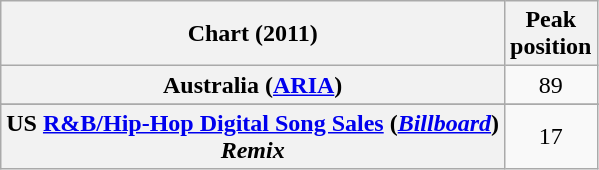<table class="wikitable sortable plainrowheaders" style="text-align:center">
<tr>
<th scope="col">Chart (2011)</th>
<th scope="col">Peak<br>position</th>
</tr>
<tr>
<th scope="row">Australia (<a href='#'>ARIA</a>)</th>
<td>89</td>
</tr>
<tr>
</tr>
<tr>
</tr>
<tr>
</tr>
<tr>
</tr>
<tr>
</tr>
<tr>
</tr>
<tr>
</tr>
<tr>
</tr>
<tr>
<th scope="row">US <a href='#'>R&B/Hip-Hop Digital Song Sales</a> (<em><a href='#'>Billboard</a></em>)<br><em>Remix</em></th>
<td>17</td>
</tr>
</table>
